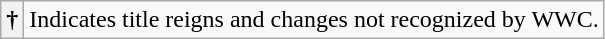<table class="wikitable">
<tr>
<th>†</th>
<td>Indicates title reigns and changes not recognized by WWC.</td>
</tr>
</table>
